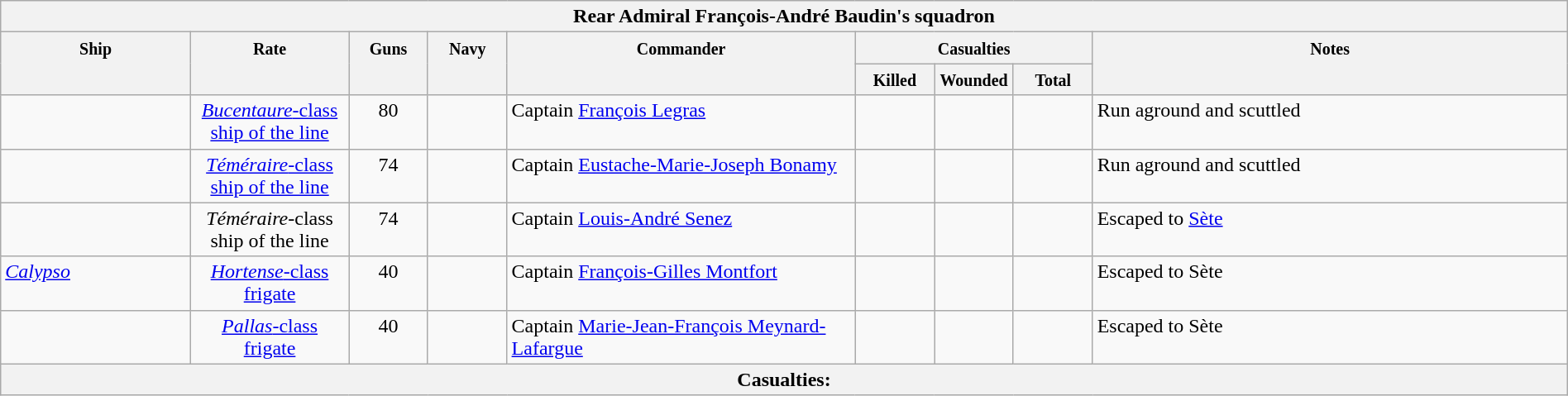<table class="wikitable" border="1" style="width:100%;">
<tr style="vertical-align:top;">
<th colspan="11" bgcolor="white">Rear Admiral François-André Baudin's squadron</th>
</tr>
<tr valign="top"|- style="vertical-align:top;">
<th width=12%; align= center rowspan=2><small> Ship </small></th>
<th width=10%; align= center rowspan=2><small> Rate </small></th>
<th width=5%; align= center rowspan=2><small> Guns </small></th>
<th width=5%; align= center rowspan=2><small> Navy </small></th>
<th width=22%; align= center rowspan=2><small> Commander </small></th>
<th width=15%; align= center colspan=3><small>Casualties</small></th>
<th width=30%; align= center rowspan=2><small>Notes</small></th>
</tr>
<tr style="vertical-align:top;">
<th width=5%; align= center><small> Killed </small></th>
<th width=5%; align= center><small> Wounded </small></th>
<th width=5%; align= center><small> Total</small></th>
</tr>
<tr style="vertical-align:top;">
<td align= left></td>
<td align= center><a href='#'><em>Bucentaure</em>-class ship of the line</a></td>
<td align= center>80</td>
<td align= center></td>
<td align= left>Captain <a href='#'>François Legras</a></td>
<td align= center></td>
<td align= center></td>
<td align= center></td>
<td align= left>Run aground and scuttled</td>
</tr>
<tr style="vertical-align:top;">
<td align= left></td>
<td align= center><a href='#'><em>Téméraire</em>-class ship of the line</a></td>
<td align= center>74</td>
<td align= center></td>
<td align= left>Captain <a href='#'>Eustache-Marie-Joseph Bonamy</a></td>
<td align= center></td>
<td align= center></td>
<td align= center></td>
<td align= left>Run aground and scuttled</td>
</tr>
<tr style="vertical-align:top;">
<td align= left></td>
<td align= center><em>Téméraire</em>-class ship of the line</td>
<td align= center>74</td>
<td align= center></td>
<td align= left>Captain <a href='#'>Louis-André Senez</a></td>
<td align= center></td>
<td align= center></td>
<td align= center></td>
<td align= left>Escaped to <a href='#'>Sète</a></td>
</tr>
<tr style="vertical-align:top;">
<td align= left><a href='#'><em>Calypso</em></a></td>
<td align= center><a href='#'><em>Hortense</em>-class frigate</a></td>
<td align= center>40</td>
<td align= center></td>
<td align= left>Captain <a href='#'>François-Gilles Montfort</a></td>
<td align= center></td>
<td align= center></td>
<td align= center></td>
<td align= left>Escaped to Sète</td>
</tr>
<tr style="vertical-align:top;">
<td align= left></td>
<td align= center><a href='#'><em>Pallas</em>-class frigate</a></td>
<td align= center>40</td>
<td align= center></td>
<td align= left>Captain <a href='#'>Marie-Jean-François Meynard-Lafargue</a></td>
<td align= center></td>
<td align= center></td>
<td align= center></td>
<td align= left>Escaped to Sète</td>
</tr>
<tr style="vertical-align:top;">
<th colspan="11" bgcolor="white">Casualties:</th>
</tr>
</table>
